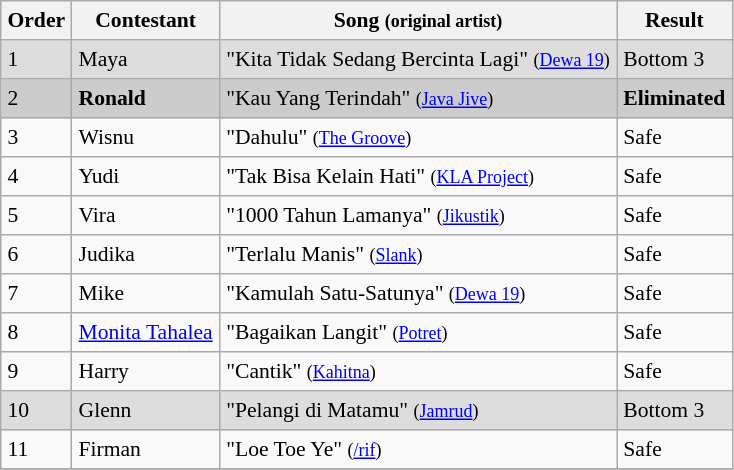<table border="8" cellpadding="4" cellspacing="0" style="margin:  1em 1em 1em 0; background: #f9f9f9; border: 1px #aaa  solid; border-collapse: collapse; font-size: 90%;">
<tr style="background:#f2f2f2;">
<th>Order</th>
<th>Contestant</th>
<th>Song <small>(original artist)</small></th>
<th>Result</th>
</tr>
<tr style="background:#ddd;">
<td>1</td>
<td>Maya</td>
<td>"Kita Tidak Sedang Bercinta Lagi" <small>(<a href='#'>Dewa 19</a>)</small></td>
<td>Bottom 3</td>
</tr>
<tr style="background:#ccc;">
<td>2</td>
<td><strong>Ronald</strong></td>
<td>"Kau Yang Terindah" <small>(<a href='#'>Java Jive</a>)</small></td>
<td><strong>Eliminated</strong></td>
</tr>
<tr>
<td>3</td>
<td>Wisnu</td>
<td>"Dahulu" <small>(<a href='#'>The Groove</a>)</small></td>
<td>Safe</td>
</tr>
<tr>
<td>4</td>
<td>Yudi</td>
<td>"Tak Bisa Kelain Hati" <small>(<a href='#'>KLA Project</a>)</small></td>
<td>Safe</td>
</tr>
<tr>
<td>5</td>
<td>Vira</td>
<td>"1000 Tahun Lamanya" <small>(<a href='#'>Jikustik</a>)</small></td>
<td>Safe</td>
</tr>
<tr>
<td>6</td>
<td>Judika</td>
<td>"Terlalu Manis" <small>(<a href='#'>Slank</a>)</small></td>
<td>Safe</td>
</tr>
<tr>
<td>7</td>
<td>Mike</td>
<td>"Kamulah Satu-Satunya" <small>(<a href='#'>Dewa 19</a>)</small></td>
<td>Safe</td>
</tr>
<tr>
<td>8</td>
<td><a href='#'>Monita Tahalea</a></td>
<td>"Bagaikan Langit" <small>(<a href='#'>Potret</a>)</small></td>
<td>Safe</td>
</tr>
<tr>
<td>9</td>
<td>Harry</td>
<td>"Cantik" <small>(<a href='#'>Kahitna</a>)</small></td>
<td>Safe</td>
</tr>
<tr style="background:#ddd;">
<td>10</td>
<td>Glenn</td>
<td>"Pelangi di Matamu" <small>(<a href='#'>Jamrud</a>)</small></td>
<td>Bottom 3</td>
</tr>
<tr>
<td>11</td>
<td>Firman</td>
<td>"Loe Toe Ye" <small>(<a href='#'>/rif</a>)</small></td>
<td>Safe</td>
</tr>
<tr>
</tr>
</table>
